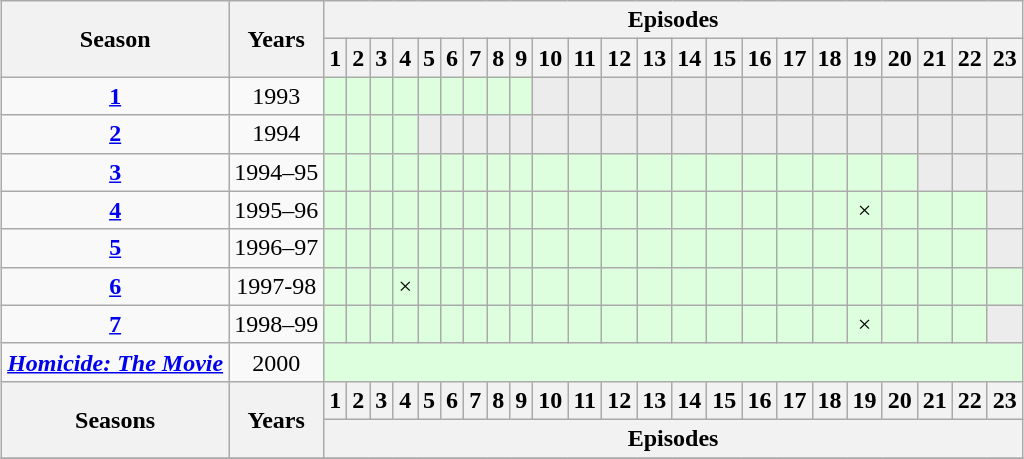<table class="wikitable" style="text-align:center; margin:auto;">
<tr>
<th colspan="1" rowspan="2" style="text-align:center;">Season</th>
<th colspan="1" rowspan="2" style="text-align:center;">Years</th>
<th colspan="23"  style="text-align:center;">Episodes</th>
</tr>
<tr>
<th colspan="1" style="text-align:center;">1</th>
<th colspan="1" style="text-align:center;">2</th>
<th colspan="1" style="text-align:center;">3</th>
<th colspan="1" style="text-align:center;">4</th>
<th colspan="1" style="text-align:center;">5</th>
<th colspan="1" style="text-align:center;">6</th>
<th colspan="1" style="text-align:center;">7</th>
<th colspan="1" style="text-align:center;">8</th>
<th colspan="1" style="text-align:center;">9</th>
<th colspan="1" style="text-align:center;">10</th>
<th colspan="1" style="text-align:center;">11</th>
<th colspan="1" style="text-align:center;">12</th>
<th colspan="1" style="text-align:center;">13</th>
<th colspan="1" style="text-align:center;">14</th>
<th colspan="1" style="text-align:center;">15</th>
<th colspan="1" style="text-align:center;">16</th>
<th colspan="1" style="text-align:center;">17</th>
<th colspan="1" style="text-align:center;">18</th>
<th colspan="1" style="text-align:center;">19</th>
<th colspan="1" style="text-align:center;">20</th>
<th colspan="1" style="text-align:center;">21</th>
<th colspan="1" style="text-align:center;">22</th>
<th colspan="1" style="text-align:center;">23</th>
</tr>
<tr>
<td><strong><a href='#'>1</a></strong></td>
<td>1993</td>
<td colspan="1" style="background:#dfd; text-align:center;"></td>
<td colspan="1" style="background:#dfd; text-align:center;"></td>
<td colspan="1" style="background:#dfd; text-align:center;"></td>
<td colspan="1" style="background:#dfd; text-align:center;"></td>
<td colspan="1" style="background:#dfd; text-align:center;"></td>
<td colspan="1" style="background:#dfd; text-align:center;"></td>
<td colspan="1" style="background:#dfd; text-align:center;"></td>
<td colspan="1" style="background:#dfd; text-align:center;"></td>
<td colspan="1" style="background:#dfd; text-align:center;"></td>
<td colspan="1" style="background:#ececec; color:gray; vertical-align:middle; text-align:center;" class="table-na"></td>
<td colspan="1" style="background:#ececec; color:gray; vertical-align:middle; text-align:center;" class="table-na"></td>
<td colspan="1" style="background:#ececec; color:gray; vertical-align:middle; text-align:center;" class="table-na"></td>
<td colspan="1" style="background:#ececec; color:gray; vertical-align:middle; text-align:center;" class="table-na"></td>
<td colspan="1" style="background:#ececec; color:gray; vertical-align:middle; text-align:center;" class="table-na"></td>
<td colspan="1" style="background:#ececec; color:gray; vertical-align:middle; text-align:center;" class="table-na"></td>
<td colspan="1" style="background:#ececec; color:gray; vertical-align:middle; text-align:center;" class="table-na"></td>
<td colspan="1" style="background:#ececec; color:gray; vertical-align:middle; text-align:center;" class="table-na"></td>
<td colspan="1" style="background:#ececec; color:gray; vertical-align:middle; text-align:center;" class="table-na"></td>
<td colspan="1" style="background:#ececec; color:gray; vertical-align:middle; text-align:center;" class="table-na"></td>
<td colspan="1" style="background:#ececec; color:gray; vertical-align:middle; text-align:center;" class="table-na"></td>
<td colspan="1" style="background:#ececec; color:gray; vertical-align:middle; text-align:center;" class="table-na"></td>
<td colspan="1" style="background:#ececec; color:gray; vertical-align:middle; text-align:center;" class="table-na"></td>
<td colspan="1" style="background:#ececec; color:gray; vertical-align:middle; text-align:center;" class="table-na"></td>
</tr>
<tr>
<td><strong><a href='#'>2</a></strong></td>
<td>1994</td>
<td colspan="1" style="background:#dfd; text-align:center;"></td>
<td colspan="1" style="background:#dfd; text-align:center;"></td>
<td colspan="1" style="background:#dfd; text-align:center;"></td>
<td colspan="1" style="background:#dfd; text-align:center;"></td>
<td colspan="1" style="background:#ececec; color:gray; vertical-align:middle; text-align:center;" class="table-na"></td>
<td colspan="1" style="background:#ececec; color:gray; vertical-align:middle; text-align:center;" class="table-na"></td>
<td colspan="1" style="background:#ececec; color:gray; vertical-align:middle; text-align:center;" class="table-na"></td>
<td colspan="1" style="background:#ececec; color:gray; vertical-align:middle; text-align:center;" class="table-na"></td>
<td colspan="1" style="background:#ececec; color:gray; vertical-align:middle; text-align:center;" class="table-na"></td>
<td colspan="1" style="background:#ececec; color:gray; vertical-align:middle; text-align:center;" class="table-na"></td>
<td colspan="1" style="background:#ececec; color:gray; vertical-align:middle; text-align:center;" class="table-na"></td>
<td colspan="1" style="background:#ececec; color:gray; vertical-align:middle; text-align:center;" class="table-na"></td>
<td colspan="1" style="background:#ececec; color:gray; vertical-align:middle; text-align:center;" class="table-na"></td>
<td colspan="1" style="background:#ececec; color:gray; vertical-align:middle; text-align:center;" class="table-na"></td>
<td colspan="1" style="background:#ececec; color:gray; vertical-align:middle; text-align:center;" class="table-na"></td>
<td colspan="1" style="background:#ececec; color:gray; vertical-align:middle; text-align:center;" class="table-na"></td>
<td colspan="1" style="background:#ececec; color:gray; vertical-align:middle; text-align:center;" class="table-na"></td>
<td colspan="1" style="background:#ececec; color:gray; vertical-align:middle; text-align:center;" class="table-na"></td>
<td colspan="1" style="background:#ececec; color:gray; vertical-align:middle; text-align:center;" class="table-na"></td>
<td colspan="1" style="background:#ececec; color:gray; vertical-align:middle; text-align:center;" class="table-na"></td>
<td colspan="1" style="background:#ececec; color:gray; vertical-align:middle; text-align:center;" class="table-na"></td>
<td colspan="1" style="background:#ececec; color:gray; vertical-align:middle; text-align:center;" class="table-na"></td>
<td colspan="1" style="background:#ececec; color:gray; vertical-align:middle; text-align:center;" class="table-na"></td>
</tr>
<tr>
<td><strong><a href='#'>3</a></strong></td>
<td>1994–95</td>
<td colspan="1" style="background:#dfd; text-align:center;"></td>
<td colspan="1" style="background:#dfd; text-align:center;"></td>
<td colspan="1" style="background:#dfd; text-align:center;"></td>
<td colspan="1" style="background:#dfd; text-align:center;"></td>
<td colspan="1" style="background:#dfd; text-align:center;"></td>
<td colspan="1" style="background:#dfd; text-align:center;"></td>
<td colspan="1" style="background:#dfd; text-align:center;"></td>
<td colspan="1" style="background:#dfd; text-align:center;"></td>
<td colspan="1" style="background:#dfd; text-align:center;"></td>
<td colspan="1" style="background:#dfd; text-align:center;"></td>
<td colspan="1" style="background:#dfd; text-align:center;"></td>
<td colspan="1" style="background:#dfd; text-align:center;"></td>
<td colspan="1" style="background:#dfd; text-align:center;"></td>
<td colspan="1" style="background:#dfd; text-align:center;"></td>
<td colspan="1" style="background:#dfd; text-align:center;"></td>
<td colspan="1" style="background:#dfd; text-align:center;"></td>
<td colspan="1" style="background:#dfd; text-align:center;"></td>
<td colspan="1" style="background:#dfd; text-align:center;"></td>
<td colspan="1" style="background:#dfd; text-align:center;"></td>
<td colspan="1" style="background:#dfd; text-align:center;"></td>
<td colspan="1" style="background:#ececec; color:gray; vertical-align:middle; text-align:center;" class="table-na"></td>
<td colspan="1" style="background:#ececec; color:gray; vertical-align:middle; text-align:center;" class="table-na"></td>
<td colspan="1" style="background:#ececec; color:gray; vertical-align:middle; text-align:center;" class="table-na"></td>
</tr>
<tr>
<td><strong><a href='#'>4</a></strong></td>
<td>1995–96</td>
<td colspan="1" style="background:#dfd; text-align:center;"></td>
<td colspan="1" style="background:#dfd; text-align:center;"></td>
<td colspan="1" style="background:#dfd; text-align:center;"></td>
<td colspan="1" style="background:#dfd; text-align:center;"></td>
<td colspan="1" style="background:#dfd; text-align:center;"></td>
<td colspan="1" style="background:#dfd; text-align:center;"></td>
<td colspan="1" style="background:#dfd; text-align:center;"></td>
<td colspan="1" style="background:#dfd; text-align:center;"></td>
<td colspan="1" style="background:#dfd; text-align:center;"></td>
<td colspan="1" style="background:#dfd; text-align:center;"></td>
<td colspan="1" style="background:#dfd; text-align:center;"></td>
<td colspan="1" style="background:#dfd; text-align:center;"></td>
<td colspan="1" style="background:#dfd; text-align:center;"></td>
<td colspan="1" style="background:#dfd; text-align:center;"></td>
<td colspan="1" style="background:#dfd; text-align:center;"></td>
<td colspan="1" style="background:#dfd; text-align:center;"></td>
<td colspan="1" style="background:#dfd; text-align:center;"></td>
<td colspan="1" style="background:#dfd; text-align:center;"></td>
<td colspan="1" style="background:#dfd; text-align:center;">×</td>
<td colspan="1" style="background:#dfd; text-align:center;"></td>
<td colspan="1" style="background:#dfd; text-align:center;"></td>
<td colspan="1" style="background:#dfd; text-align:center;"></td>
<td colspan="1" style="background:#ececec; color:gray; vertical-align:middle; text-align:center;" class="table-na"></td>
</tr>
<tr>
<td><strong><a href='#'>5</a></strong></td>
<td>1996–97</td>
<td colspan="1" style="background:#dfd; text-align:center;"></td>
<td colspan="1" style="background:#dfd; text-align:center;"></td>
<td colspan="1" style="background:#dfd; text-align:center;"></td>
<td colspan="1" style="background:#dfd; text-align:center;"></td>
<td colspan="1" style="background:#dfd; text-align:center;"></td>
<td colspan="1" style="background:#dfd; text-align:center;"></td>
<td colspan="1" style="background:#dfd; text-align:center;"></td>
<td colspan="1" style="background:#dfd; text-align:center;"></td>
<td colspan="1" style="background:#dfd; text-align:center;"></td>
<td colspan="1" style="background:#dfd; text-align:center;"></td>
<td colspan="1" style="background:#dfd; text-align:center;"></td>
<td colspan="1" style="background:#dfd; text-align:center;"></td>
<td colspan="1" style="background:#dfd; text-align:center;"></td>
<td colspan="1" style="background:#dfd; text-align:center;"></td>
<td colspan="1" style="background:#dfd; text-align:center;"></td>
<td colspan="1" style="background:#dfd; text-align:center;"></td>
<td colspan="1" style="background:#dfd; text-align:center;"></td>
<td colspan="1" style="background:#dfd; text-align:center;"></td>
<td colspan="1" style="background:#dfd; text-align:center;"></td>
<td colspan="1" style="background:#dfd; text-align:center;"></td>
<td colspan="1" style="background:#dfd; text-align:center;"></td>
<td colspan="1" style="background:#dfd; text-align:center;"></td>
<td colspan="1" style="background:#ececec; color:gray; vertical-align:middle; text-align:center;" class="table-na"></td>
</tr>
<tr>
<td><strong><a href='#'>6</a></strong></td>
<td>1997-98</td>
<td colspan="1" style="background:#dfd; text-align:center;"></td>
<td colspan="1" style="background:#dfd; text-align:center;"></td>
<td colspan="1" style="background:#dfd; text-align:center;"></td>
<td colspan="1" style="background:#dfd; text-align:center;">×</td>
<td colspan="1" style="background:#dfd; text-align:center;"></td>
<td colspan="1" style="background:#dfd; text-align:center;"></td>
<td colspan="1" style="background:#dfd; text-align:center;"></td>
<td colspan="1" style="background:#dfd; text-align:center;"></td>
<td colspan="1" style="background:#dfd; text-align:center;"></td>
<td colspan="1" style="background:#dfd; text-align:center;"></td>
<td colspan="1" style="background:#dfd; text-align:center;"></td>
<td colspan="1" style="background:#dfd; text-align:center;"></td>
<td colspan="1" style="background:#dfd; text-align:center;"></td>
<td colspan="1" style="background:#dfd; text-align:center;"></td>
<td colspan="1" style="background:#dfd; text-align:center;"></td>
<td colspan="1" style="background:#dfd; text-align:center;"></td>
<td colspan="1" style="background:#dfd; text-align:center;"></td>
<td colspan="1" style="background:#dfd; text-align:center;"></td>
<td colspan="1" style="background:#dfd; text-align:center;"></td>
<td colspan="1" style="background:#dfd; text-align:center;"></td>
<td colspan="1" style="background:#dfd; text-align:center;"></td>
<td colspan="1" style="background:#dfd; text-align:center;"></td>
<td colspan="1" style="background:#dfd; text-align:center;"></td>
</tr>
<tr>
<td><strong><a href='#'>7</a></strong></td>
<td>1998–99</td>
<td colspan="1" style="background:#dfd; text-align:center;"></td>
<td colspan="1" style="background:#dfd; text-align:center;"></td>
<td colspan="1" style="background:#dfd; text-align:center;"></td>
<td colspan="1" style="background:#dfd; text-align:center;"></td>
<td colspan="1" style="background:#dfd; text-align:center;"></td>
<td colspan="1" style="background:#dfd; text-align:center;"></td>
<td colspan="1" style="background:#dfd; text-align:center;"></td>
<td colspan="1" style="background:#dfd; text-align:center;"></td>
<td colspan="1" style="background:#dfd; text-align:center;"></td>
<td colspan="1" style="background:#dfd; text-align:center;"></td>
<td colspan="1" style="background:#dfd; text-align:center;"></td>
<td colspan="1" style="background:#dfd; text-align:center;"></td>
<td colspan="1" style="background:#dfd; text-align:center;"></td>
<td colspan="1" style="background:#dfd; text-align:center;"></td>
<td colspan="1" style="background:#dfd; text-align:center;"></td>
<td colspan="1" style="background:#dfd; text-align:center;"></td>
<td colspan="1" style="background:#dfd; text-align:center;"></td>
<td colspan="1" style="background:#dfd; text-align:center;"></td>
<td colspan="1" style="background:#dfd; text-align:center;">×</td>
<td colspan="1" style="background:#dfd; text-align:center;"></td>
<td colspan="1" style="background:#dfd; text-align:center;"></td>
<td colspan="1" style="background:#dfd; text-align:center;"></td>
<td colspan="1" style="background:#ececec; color:gray; vertical-align:middle; text-align:center;" class="table-na"></td>
</tr>
<tr>
<td><strong><em><a href='#'>Homicide: The Movie</a></em></strong></td>
<td>2000</td>
<td colspan="23" style="background:#dfd; text-align:center;"></td>
</tr>
<tr>
<th rowspan="2" colspan="1" style="text-align:center;">Seasons</th>
<th colspan="1" rowspan="2" style="text-align:center;">Years</th>
<th colspan="1" style="text-align:center;">1</th>
<th colspan="1" style="text-align:center;">2</th>
<th colspan="1" style="text-align:center;">3</th>
<th colspan="1" style="text-align:center;">4</th>
<th colspan="1" style="text-align:center;">5</th>
<th colspan="1" style="text-align:center;">6</th>
<th colspan="1" style="text-align:center;">7</th>
<th colspan="1" style="text-align:center;">8</th>
<th colspan="1" style="text-align:center;">9</th>
<th colspan="1" style="text-align:center;">10</th>
<th colspan="1" style="text-align:center;">11</th>
<th colspan="1" style="text-align:center;">12</th>
<th colspan="1" style="text-align:center;">13</th>
<th colspan="1" style="text-align:center;">14</th>
<th colspan="1" style="text-align:center;">15</th>
<th colspan="1" style="text-align:center;">16</th>
<th colspan="1" style="text-align:center;">17</th>
<th colspan="1" style="text-align:center;">18</th>
<th colspan="1" style="text-align:center;">19</th>
<th colspan="1" style="text-align:center;">20</th>
<th colspan="1" style="text-align:center;">21</th>
<th colspan="1" style="text-align:center;">22</th>
<th colspan="1" style="text-align:center;">23</th>
</tr>
<tr>
<th colspan="23"  style="text-align:center;">Episodes</th>
</tr>
<tr>
</tr>
</table>
